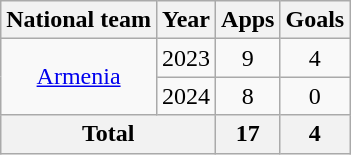<table class="wikitable" style="text-align:center">
<tr>
<th>National team</th>
<th>Year</th>
<th>Apps</th>
<th>Goals</th>
</tr>
<tr>
<td rowspan="2"><a href='#'>Armenia</a></td>
<td>2023</td>
<td>9</td>
<td>4</td>
</tr>
<tr>
<td>2024</td>
<td>8</td>
<td>0</td>
</tr>
<tr>
<th colspan="2">Total</th>
<th>17</th>
<th>4</th>
</tr>
</table>
